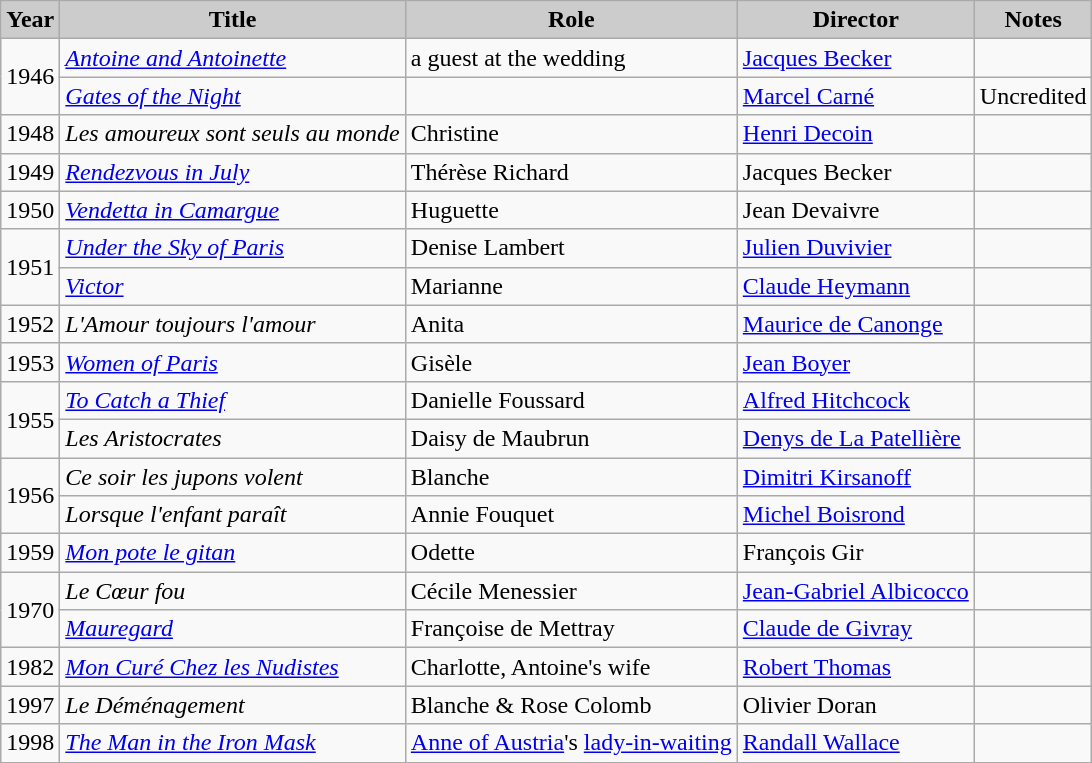<table class="wikitable">
<tr>
<th style="background: #CCCCCC;">Year</th>
<th style="background: #CCCCCC;">Title</th>
<th style="background: #CCCCCC;">Role</th>
<th style="background: #CCCCCC;">Director</th>
<th style="background: #CCCCCC;">Notes</th>
</tr>
<tr>
<td rowspan=2>1946</td>
<td><em><a href='#'>Antoine and Antoinette</a></em></td>
<td>a guest at the wedding</td>
<td><a href='#'>Jacques Becker</a></td>
<td></td>
</tr>
<tr>
<td><em><a href='#'>Gates of the Night</a></em></td>
<td></td>
<td><a href='#'>Marcel Carné</a></td>
<td>Uncredited</td>
</tr>
<tr>
<td>1948</td>
<td><em>Les amoureux sont seuls au monde</em></td>
<td>Christine</td>
<td><a href='#'>Henri Decoin</a></td>
<td></td>
</tr>
<tr>
<td>1949</td>
<td><em><a href='#'>Rendezvous in July</a></em></td>
<td>Thérèse Richard</td>
<td>Jacques Becker</td>
<td></td>
</tr>
<tr>
<td>1950</td>
<td><em><a href='#'>Vendetta in Camargue</a></em></td>
<td>Huguette</td>
<td>Jean Devaivre</td>
<td></td>
</tr>
<tr>
<td rowspan=2>1951</td>
<td><em><a href='#'>Under the Sky of Paris</a></em></td>
<td>Denise Lambert</td>
<td><a href='#'>Julien Duvivier</a></td>
<td></td>
</tr>
<tr>
<td><em><a href='#'>Victor</a></em></td>
<td>Marianne</td>
<td><a href='#'>Claude Heymann</a></td>
<td></td>
</tr>
<tr>
<td>1952</td>
<td><em>L'Amour toujours l'amour</em></td>
<td>Anita</td>
<td><a href='#'>Maurice de Canonge</a></td>
<td></td>
</tr>
<tr>
<td>1953</td>
<td><em><a href='#'>Women of Paris</a></em></td>
<td>Gisèle</td>
<td><a href='#'>Jean Boyer</a></td>
<td></td>
</tr>
<tr>
<td rowspan=2>1955</td>
<td><em><a href='#'>To Catch a Thief</a></em></td>
<td>Danielle Foussard</td>
<td><a href='#'>Alfred Hitchcock</a></td>
<td></td>
</tr>
<tr>
<td><em>Les Aristocrates</em></td>
<td>Daisy de Maubrun</td>
<td><a href='#'>Denys de La Patellière</a></td>
<td></td>
</tr>
<tr>
<td rowspan=2>1956</td>
<td><em>Ce soir les jupons volent</em></td>
<td>Blanche</td>
<td><a href='#'>Dimitri Kirsanoff</a></td>
<td></td>
</tr>
<tr>
<td><em>Lorsque l'enfant paraît</em></td>
<td>Annie Fouquet</td>
<td><a href='#'>Michel Boisrond</a></td>
<td></td>
</tr>
<tr>
<td>1959</td>
<td><em><a href='#'>Mon pote le gitan</a></em></td>
<td>Odette</td>
<td>François Gir</td>
<td></td>
</tr>
<tr>
<td rowspan=2>1970</td>
<td><em>Le Cœur fou</em></td>
<td>Cécile Menessier</td>
<td><a href='#'>Jean-Gabriel Albicocco</a></td>
<td></td>
</tr>
<tr>
<td><em><a href='#'>Mauregard</a></em></td>
<td>Françoise de Mettray</td>
<td><a href='#'>Claude de Givray</a></td>
<td></td>
</tr>
<tr>
<td>1982</td>
<td><em><a href='#'>Mon Curé Chez les Nudistes</a></em></td>
<td>Charlotte, Antoine's wife</td>
<td><a href='#'>Robert Thomas</a></td>
<td></td>
</tr>
<tr>
<td>1997</td>
<td><em>Le Déménagement</em></td>
<td>Blanche & Rose Colomb</td>
<td>Olivier Doran</td>
<td></td>
</tr>
<tr>
<td>1998</td>
<td><em><a href='#'>The Man in the Iron Mask</a></em></td>
<td><a href='#'>Anne of Austria</a>'s <a href='#'>lady-in-waiting</a></td>
<td><a href='#'>Randall Wallace</a></td>
<td></td>
</tr>
</table>
